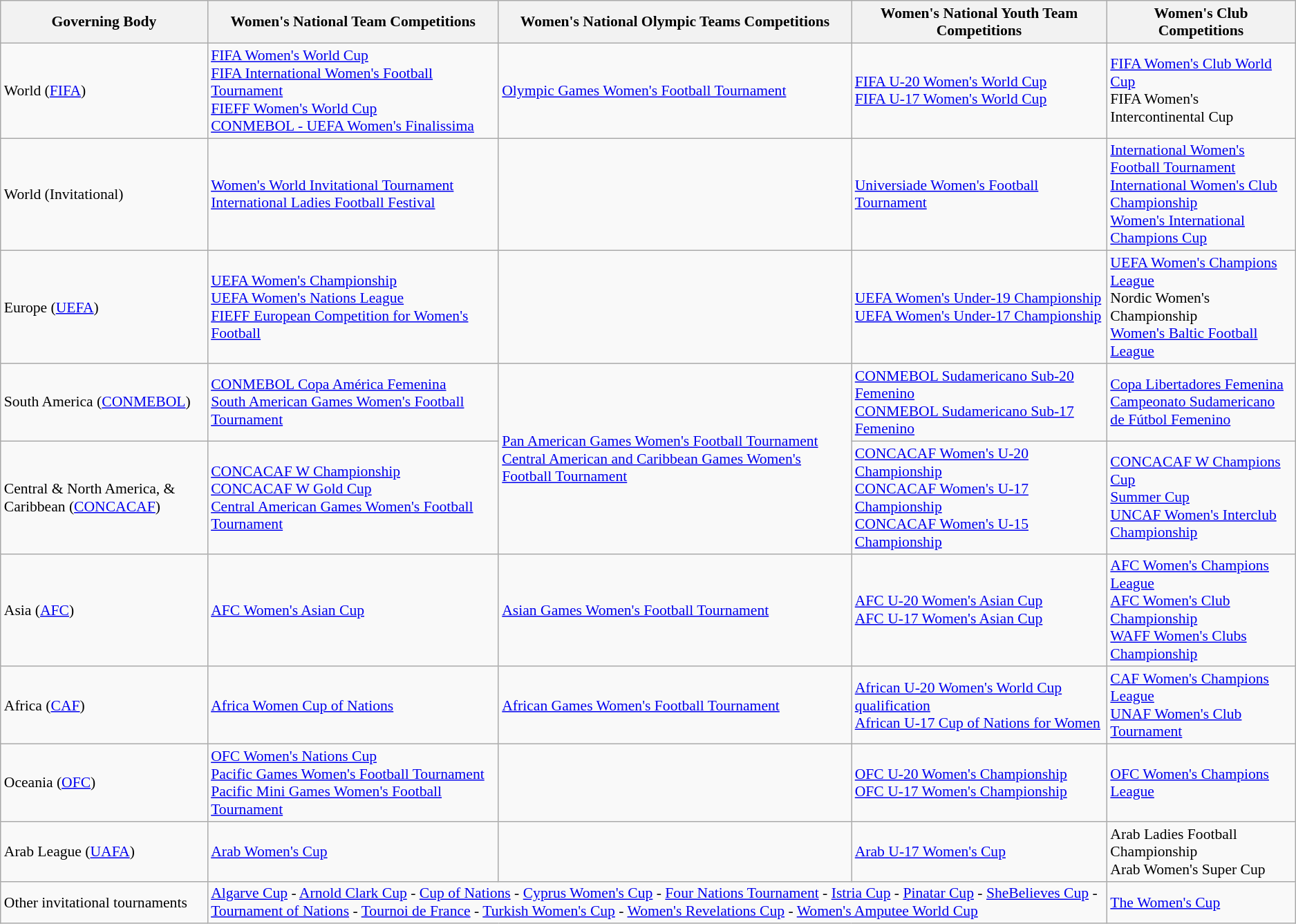<table class="wikitable" style="font-size: 90%;">
<tr>
<th>Governing Body</th>
<th>Women's National Team Competitions</th>
<th>Women's National Olympic Teams Competitions</th>
<th>Women's National Youth Team Competitions</th>
<th>Women's Club Competitions</th>
</tr>
<tr>
<td>World (<a href='#'>FIFA</a>)</td>
<td><a href='#'>FIFA Women's World Cup</a><br><a href='#'>FIFA International Women's Football Tournament</a><br><a href='#'>FIEFF Women's World Cup</a><br><a href='#'>CONMEBOL - UEFA Women's Finalissima</a></td>
<td><a href='#'>Olympic Games Women's Football Tournament</a></td>
<td><a href='#'>FIFA U-20 Women's World Cup</a><br><a href='#'>FIFA U-17 Women's World Cup</a></td>
<td><a href='#'>FIFA Women's Club World Cup</a><br>FIFA Women's Intercontinental Cup</td>
</tr>
<tr>
<td>World (Invitational)</td>
<td><a href='#'>Women's World Invitational Tournament</a><br><a href='#'>International Ladies Football Festival</a></td>
<td></td>
<td><a href='#'>Universiade Women's Football Tournament</a></td>
<td><a href='#'>International Women's Football Tournament</a><br><a href='#'>International Women's Club Championship</a><br><a href='#'>Women's International Champions Cup</a></td>
</tr>
<tr>
<td>Europe (<a href='#'>UEFA</a>)</td>
<td><a href='#'>UEFA Women's Championship</a><br><a href='#'>UEFA Women's Nations League</a><br><a href='#'>FIEFF European Competition for Women's Football</a></td>
<td></td>
<td><a href='#'>UEFA Women's Under-19 Championship</a><br><a href='#'>UEFA Women's Under-17 Championship</a></td>
<td><a href='#'>UEFA Women's Champions League</a><br>Nordic Women's Championship<br><a href='#'>Women's Baltic Football League</a></td>
</tr>
<tr>
<td>South America (<a href='#'>CONMEBOL</a>)</td>
<td><a href='#'>CONMEBOL Copa América Femenina</a><br><a href='#'>South American Games Women's Football Tournament</a></td>
<td rowspan="2"><a href='#'>Pan American Games Women's Football Tournament</a><br><a href='#'>Central American and Caribbean Games Women's Football Tournament</a></td>
<td><a href='#'>CONMEBOL Sudamericano Sub-20 Femenino</a> <br><a href='#'>CONMEBOL Sudamericano Sub-17 Femenino</a></td>
<td><a href='#'>Copa Libertadores Femenina</a><br><a href='#'>Campeonato Sudamericano de Fútbol Femenino</a></td>
</tr>
<tr>
<td>Central & North America, & Caribbean (<a href='#'>CONCACAF</a>)</td>
<td><a href='#'>CONCACAF W Championship</a><br><a href='#'>CONCACAF W Gold Cup</a><br><a href='#'>Central American Games Women's Football Tournament</a></td>
<td><a href='#'>CONCACAF Women's U-20 Championship</a><br><a href='#'>CONCACAF Women's U-17 Championship</a><br><a href='#'>CONCACAF Women's U-15 Championship</a></td>
<td><a href='#'>CONCACAF W Champions Cup</a><br><a href='#'>Summer Cup</a><br><a href='#'>UNCAF Women's Interclub Championship</a></td>
</tr>
<tr>
<td>Asia (<a href='#'>AFC</a>)</td>
<td><a href='#'>AFC Women's Asian Cup</a></td>
<td><a href='#'>Asian Games Women's Football Tournament</a></td>
<td><a href='#'>AFC U-20 Women's Asian Cup</a><br><a href='#'>AFC U-17 Women's Asian Cup</a></td>
<td><a href='#'>AFC Women's Champions League</a><br><a href='#'>AFC Women's Club Championship</a><br><a href='#'>WAFF Women's Clubs Championship</a></td>
</tr>
<tr>
<td>Africa (<a href='#'>CAF</a>)</td>
<td><a href='#'>Africa Women Cup of Nations</a></td>
<td><a href='#'>African Games Women's Football Tournament</a></td>
<td><a href='#'>African U-20 Women's World Cup qualification</a><br><a href='#'>African U-17 Cup of Nations for Women</a></td>
<td><a href='#'>CAF Women's Champions League</a><br><a href='#'>UNAF Women's Club Tournament</a></td>
</tr>
<tr>
<td>Oceania (<a href='#'>OFC</a>)</td>
<td><a href='#'>OFC Women's Nations Cup</a><br><a href='#'>Pacific Games Women's Football Tournament</a><br><a href='#'>Pacific Mini Games Women's Football Tournament</a></td>
<td></td>
<td><a href='#'>OFC U-20 Women's Championship</a><br><a href='#'>OFC U-17 Women's Championship</a></td>
<td><a href='#'>OFC Women's Champions League</a></td>
</tr>
<tr>
<td>Arab League (<a href='#'>UAFA</a>)</td>
<td><a href='#'>Arab Women's Cup</a></td>
<td></td>
<td><a href='#'>Arab U-17 Women's Cup</a></td>
<td>Arab Ladies Football Championship<br>Arab Women's Super Cup</td>
</tr>
<tr>
<td>Other invitational tournaments</td>
<td colspan="3"><a href='#'>Algarve Cup</a> - <a href='#'>Arnold Clark Cup</a> - <a href='#'>Cup of Nations</a> - <a href='#'>Cyprus Women's Cup</a> - <a href='#'>Four Nations Tournament</a> - <a href='#'>Istria Cup</a> - <a href='#'>Pinatar Cup</a> - <a href='#'>SheBelieves Cup</a> - <a href='#'>Tournament of Nations</a> - <a href='#'>Tournoi de France</a> - <a href='#'>Turkish Women's Cup</a> - <a href='#'>Women's Revelations Cup</a> - <a href='#'>Women's Amputee World Cup</a></td>
<td><a href='#'>The Women's Cup</a></td>
</tr>
</table>
